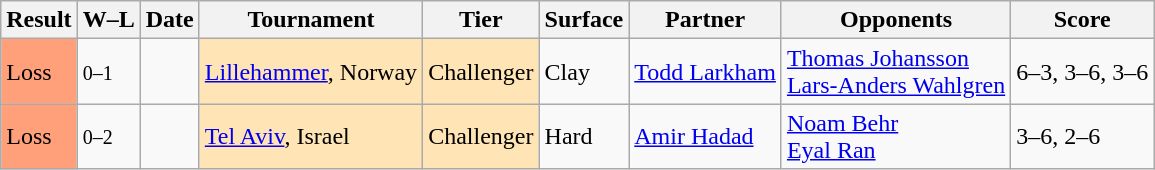<table class="sortable wikitable">
<tr>
<th>Result</th>
<th class="unsortable">W–L</th>
<th>Date</th>
<th>Tournament</th>
<th>Tier</th>
<th>Surface</th>
<th>Partner</th>
<th>Opponents</th>
<th class="unsortable">Score</th>
</tr>
<tr>
<td bgcolor=FFA07A>Loss</td>
<td><small>0–1</small></td>
<td></td>
<td style="background:moccasin;"><a href='#'>Lillehammer</a>, Norway</td>
<td style="background:moccasin;">Challenger</td>
<td>Clay</td>
<td> <a href='#'>Todd Larkham</a></td>
<td> <a href='#'>Thomas Johansson</a> <br>  <a href='#'>Lars-Anders Wahlgren</a></td>
<td>6–3, 3–6, 3–6</td>
</tr>
<tr>
<td bgcolor=FFA07A>Loss</td>
<td><small>0–2</small></td>
<td></td>
<td style="background:moccasin;"><a href='#'>Tel Aviv</a>, Israel</td>
<td style="background:moccasin;">Challenger</td>
<td>Hard</td>
<td> <a href='#'>Amir Hadad</a></td>
<td> <a href='#'>Noam Behr</a> <br>  <a href='#'>Eyal Ran</a></td>
<td>3–6, 2–6</td>
</tr>
</table>
